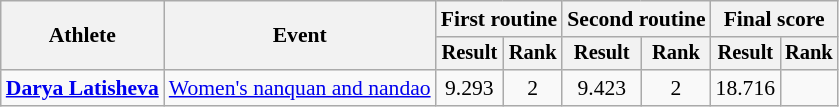<table class=wikitable style=font-size:90%;text-align:center>
<tr>
<th rowspan="2">Athlete</th>
<th rowspan="2">Event</th>
<th colspan="2">First routine</th>
<th colspan="2">Second routine</th>
<th colspan="2">Final score</th>
</tr>
<tr style="font-size:95%">
<th>Result</th>
<th>Rank</th>
<th>Result</th>
<th>Rank</th>
<th>Result</th>
<th>Rank</th>
</tr>
<tr align=center>
<td align=left><strong><a href='#'>Darya Latisheva</a></strong></td>
<td align=left><a href='#'>Women's nanquan and nandao</a></td>
<td>9.293</td>
<td>2</td>
<td>9.423</td>
<td>2</td>
<td>18.716</td>
<td></td>
</tr>
</table>
